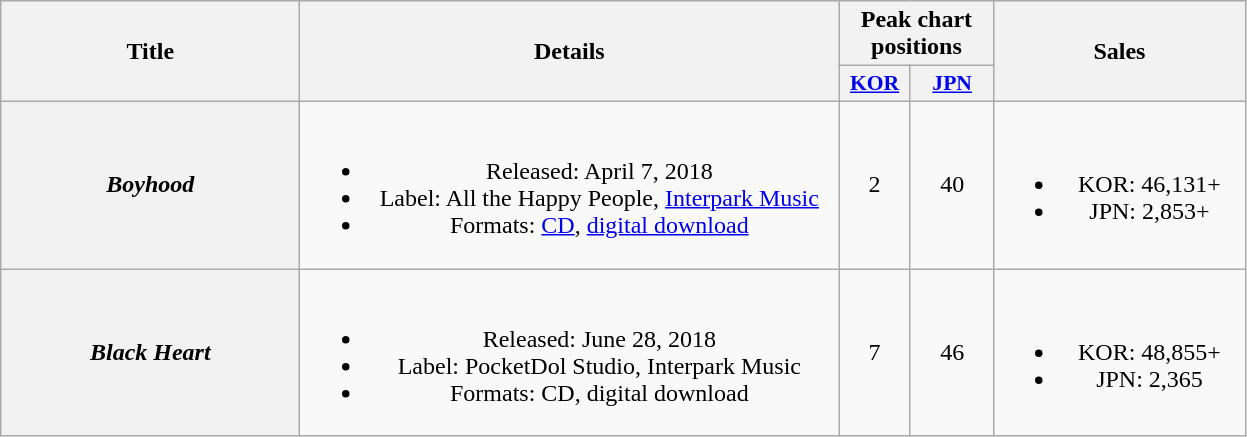<table class="wikitable plainrowheaders" style="text-align:center">
<tr>
<th scope="col" rowspan="2" style="width:12em">Title</th>
<th scope="col" rowspan="2" style="width:22em">Details</th>
<th scope="col" colspan="2" style="width:6em">Peak chart positions</th>
<th scope="col" rowspan="2" style="width:10em;">Sales</th>
</tr>
<tr>
<th scope="col" style="width:2.5em;font-size:90%;"><a href='#'>KOR</a><br></th>
<th scope="col" style="width:3em;font-size:90%"><a href='#'>JPN</a><br></th>
</tr>
<tr>
<th scope="row"><em>Boyhood</em></th>
<td><br><ul><li>Released: April 7, 2018</li><li>Label: All the Happy People, <a href='#'>Interpark Music</a></li><li>Formats: <a href='#'>CD</a>, <a href='#'>digital download</a></li></ul></td>
<td>2</td>
<td>40</td>
<td><br><ul><li>KOR: 46,131+</li><li>JPN: 2,853+</li></ul></td>
</tr>
<tr>
<th scope="row"><em>Black Heart</em></th>
<td><br><ul><li>Released: June 28, 2018</li><li>Label: PocketDol Studio, Interpark Music</li><li>Formats: CD, digital download</li></ul></td>
<td>7</td>
<td>46</td>
<td><br><ul><li>KOR: 48,855+</li><li>JPN: 2,365</li></ul></td>
</tr>
</table>
